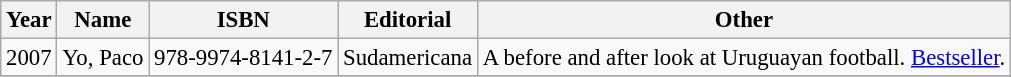<table class="wikitable" style="font-size: 95%">
<tr>
<th>Year</th>
<th>Name</th>
<th>ISBN</th>
<th>Editorial</th>
<th>Other</th>
</tr>
<tr>
<td>2007</td>
<td>Yo, Paco</td>
<td>978-9974-8141-2-7</td>
<td>Sudamericana</td>
<td>A before and after look at Uruguayan football. <a href='#'>Bestseller</a>.</td>
</tr>
<tr>
</tr>
</table>
